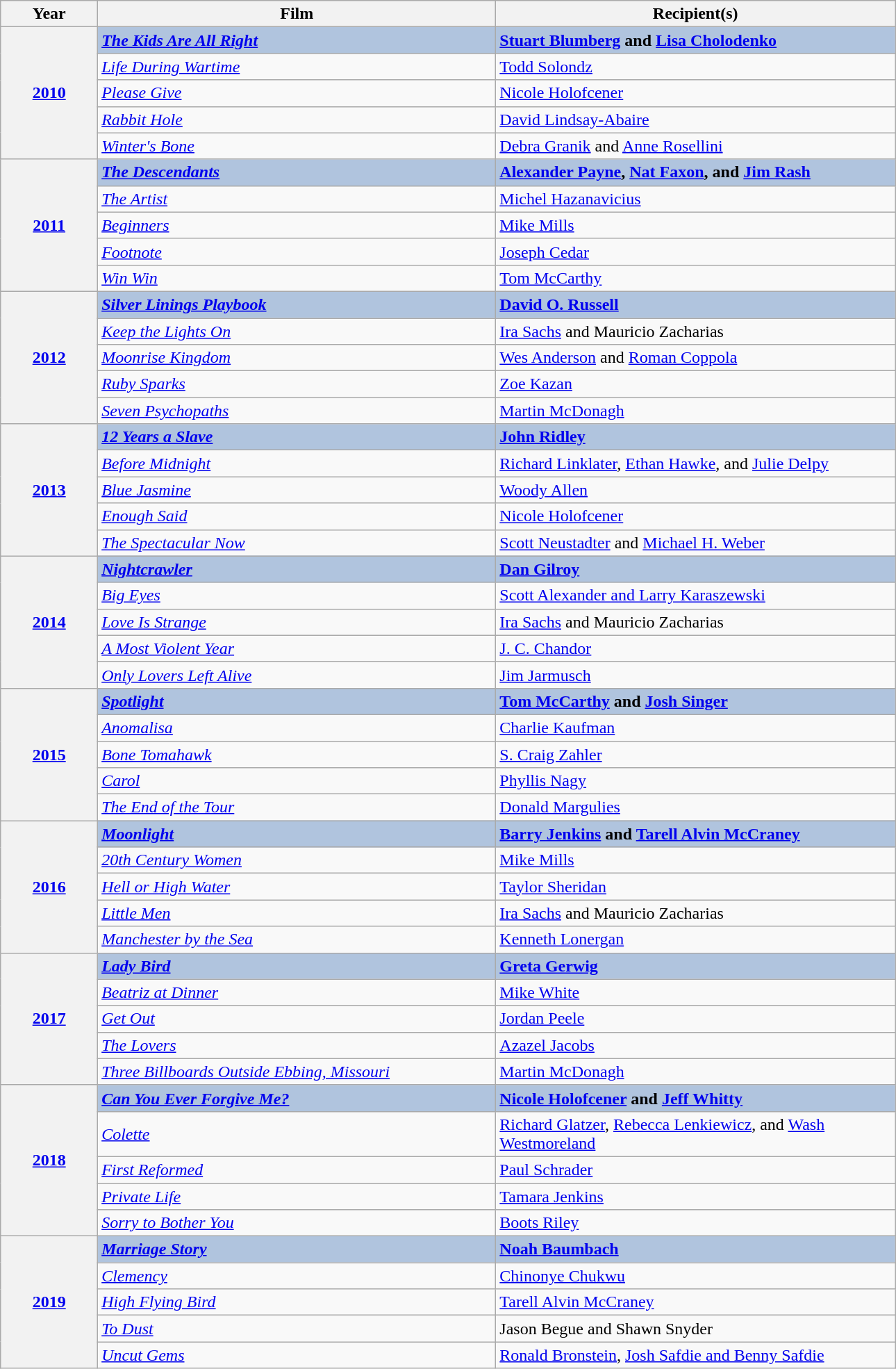<table class="wikitable" width="68%" cellpadding="5">
<tr>
<th width="100">Year</th>
<th width="450">Film</th>
<th width="450">Recipient(s)</th>
</tr>
<tr>
<th rowspan="5" style="text-align:center;"><a href='#'>2010</a><br></th>
<td style="background:#B0C4DE"><strong><em><a href='#'>The Kids Are All Right</a></em></strong></td>
<td style="background:#B0C4DE"><strong><a href='#'>Stuart Blumberg</a> and <a href='#'>Lisa Cholodenko</a></strong></td>
</tr>
<tr>
<td><em><a href='#'>Life During Wartime</a></em></td>
<td><a href='#'>Todd Solondz</a></td>
</tr>
<tr>
<td><em><a href='#'>Please Give</a></em></td>
<td><a href='#'>Nicole Holofcener</a></td>
</tr>
<tr>
<td><em><a href='#'>Rabbit Hole</a></em></td>
<td><a href='#'>David Lindsay-Abaire</a></td>
</tr>
<tr>
<td><em><a href='#'>Winter's Bone</a></em></td>
<td><a href='#'>Debra Granik</a> and <a href='#'>Anne Rosellini</a></td>
</tr>
<tr>
<th rowspan="5" style="text-align:center;"><a href='#'>2011</a><br></th>
<td style="background:#B0C4DE"><strong><em><a href='#'>The Descendants</a></em></strong></td>
<td style="background:#B0C4DE"><strong><a href='#'>Alexander Payne</a>, <a href='#'>Nat Faxon</a>, and <a href='#'>Jim Rash</a></strong></td>
</tr>
<tr>
<td><em><a href='#'>The Artist</a></em></td>
<td><a href='#'>Michel Hazanavicius</a></td>
</tr>
<tr>
<td><em><a href='#'>Beginners</a></em></td>
<td><a href='#'>Mike Mills</a></td>
</tr>
<tr>
<td><em><a href='#'>Footnote</a></em></td>
<td><a href='#'>Joseph Cedar</a></td>
</tr>
<tr>
<td><em><a href='#'>Win Win</a></em></td>
<td><a href='#'>Tom McCarthy</a></td>
</tr>
<tr>
<th rowspan="5" style="text-align:center;"><a href='#'>2012</a><br></th>
<td style="background:#B0C4DE"><strong><em><a href='#'>Silver Linings Playbook</a></em></strong></td>
<td style="background:#B0C4DE"><strong><a href='#'>David O. Russell</a></strong></td>
</tr>
<tr>
<td><em><a href='#'>Keep the Lights On</a></em></td>
<td><a href='#'>Ira Sachs</a> and Mauricio Zacharias</td>
</tr>
<tr>
<td><em><a href='#'>Moonrise Kingdom</a></em></td>
<td><a href='#'>Wes Anderson</a> and <a href='#'>Roman Coppola</a></td>
</tr>
<tr>
<td><em><a href='#'>Ruby Sparks</a></em></td>
<td><a href='#'>Zoe Kazan</a></td>
</tr>
<tr>
<td><em><a href='#'>Seven Psychopaths</a></em></td>
<td><a href='#'>Martin McDonagh</a></td>
</tr>
<tr>
<th rowspan="5" style="text-align:center;"><a href='#'>2013</a><br></th>
<td style="background:#B0C4DE"><strong><em><a href='#'>12 Years a Slave</a></em></strong></td>
<td style="background:#B0C4DE"><strong><a href='#'>John Ridley</a></strong></td>
</tr>
<tr>
<td><em><a href='#'>Before Midnight</a></em></td>
<td><a href='#'>Richard Linklater</a>, <a href='#'>Ethan Hawke</a>, and <a href='#'>Julie Delpy</a></td>
</tr>
<tr>
<td><em><a href='#'>Blue Jasmine</a></em></td>
<td><a href='#'>Woody Allen</a></td>
</tr>
<tr>
<td><em><a href='#'>Enough Said</a></em></td>
<td><a href='#'>Nicole Holofcener</a></td>
</tr>
<tr>
<td><em><a href='#'>The Spectacular Now</a></em></td>
<td><a href='#'>Scott Neustadter</a> and <a href='#'>Michael H. Weber</a></td>
</tr>
<tr>
<th rowspan="5" style="text-align:center;"><a href='#'>2014</a><br></th>
<td style="background:#B0C4DE"><strong><em><a href='#'>Nightcrawler</a></em></strong></td>
<td style="background:#B0C4DE"><strong><a href='#'>Dan Gilroy</a></strong></td>
</tr>
<tr>
<td><em><a href='#'>Big Eyes</a></em></td>
<td><a href='#'>Scott Alexander and Larry Karaszewski</a></td>
</tr>
<tr>
<td><em><a href='#'>Love Is Strange</a></em></td>
<td><a href='#'>Ira Sachs</a> and Mauricio Zacharias</td>
</tr>
<tr>
<td><em><a href='#'>A Most Violent Year</a></em></td>
<td><a href='#'>J. C. Chandor</a></td>
</tr>
<tr>
<td><em><a href='#'>Only Lovers Left Alive</a></em></td>
<td><a href='#'>Jim Jarmusch</a></td>
</tr>
<tr>
<th rowspan="5" style="text-align:center;"><a href='#'>2015</a><br></th>
<td style="background:#B0C4DE"><strong><em><a href='#'>Spotlight</a></em></strong></td>
<td style="background:#B0C4DE"><strong><a href='#'>Tom McCarthy</a> and <a href='#'>Josh Singer</a></strong></td>
</tr>
<tr>
<td><em><a href='#'>Anomalisa</a></em></td>
<td><a href='#'>Charlie Kaufman</a></td>
</tr>
<tr>
<td><em><a href='#'>Bone Tomahawk</a></em></td>
<td><a href='#'>S. Craig Zahler</a></td>
</tr>
<tr>
<td><em><a href='#'>Carol</a></em></td>
<td><a href='#'>Phyllis Nagy</a></td>
</tr>
<tr>
<td><em><a href='#'>The End of the Tour</a></em></td>
<td><a href='#'>Donald Margulies</a></td>
</tr>
<tr>
<th rowspan="5" style="text-align:center;"><a href='#'>2016</a><br></th>
<td style="background:#B0C4DE"><strong><em><a href='#'>Moonlight</a></em></strong></td>
<td style="background:#B0C4DE"><strong><a href='#'>Barry Jenkins</a> and <a href='#'>Tarell Alvin McCraney</a></strong></td>
</tr>
<tr>
<td><em><a href='#'>20th Century Women</a></em></td>
<td><a href='#'>Mike Mills</a></td>
</tr>
<tr>
<td><em><a href='#'>Hell or High Water</a></em></td>
<td><a href='#'>Taylor Sheridan</a></td>
</tr>
<tr>
<td><em><a href='#'>Little Men</a></em></td>
<td><a href='#'>Ira Sachs</a> and Mauricio Zacharias</td>
</tr>
<tr>
<td><em><a href='#'>Manchester by the Sea</a></em></td>
<td><a href='#'>Kenneth Lonergan</a></td>
</tr>
<tr>
<th rowspan="5" style="text-align:center;"><a href='#'>2017</a><br></th>
<td style="background:#B0C4DE"><strong><em><a href='#'>Lady Bird</a></em></strong></td>
<td style="background:#B0C4DE"><strong><a href='#'>Greta Gerwig</a></strong></td>
</tr>
<tr>
<td><em><a href='#'>Beatriz at Dinner</a></em></td>
<td><a href='#'>Mike White</a></td>
</tr>
<tr>
<td><em><a href='#'>Get Out</a></em></td>
<td><a href='#'>Jordan Peele</a></td>
</tr>
<tr>
<td><em><a href='#'>The Lovers</a></em></td>
<td><a href='#'>Azazel Jacobs</a></td>
</tr>
<tr>
<td><em><a href='#'>Three Billboards Outside Ebbing, Missouri</a></em></td>
<td><a href='#'>Martin McDonagh</a></td>
</tr>
<tr>
<th rowspan="5" style="text-align:center;"><a href='#'>2018</a><br></th>
<td style="background:#B0C4DE"><strong><em><a href='#'>Can You Ever Forgive Me?</a></em></strong></td>
<td style="background:#B0C4DE"><strong><a href='#'>Nicole Holofcener</a> and <a href='#'>Jeff Whitty</a></strong></td>
</tr>
<tr>
<td><em><a href='#'>Colette</a></em></td>
<td><a href='#'>Richard Glatzer</a>, <a href='#'>Rebecca Lenkiewicz</a>, and <a href='#'>Wash Westmoreland</a></td>
</tr>
<tr>
<td><em><a href='#'>First Reformed</a></em></td>
<td><a href='#'>Paul Schrader</a></td>
</tr>
<tr>
<td><em><a href='#'>Private Life</a></em></td>
<td><a href='#'>Tamara Jenkins</a></td>
</tr>
<tr>
<td><em><a href='#'>Sorry to Bother You</a></em></td>
<td><a href='#'>Boots Riley</a></td>
</tr>
<tr>
<th rowspan="5" style="text-align:center;"><a href='#'>2019</a><br></th>
<td style="background:#B0C4DE"><strong><em><a href='#'>Marriage Story</a></em></strong></td>
<td style="background:#B0C4DE"><strong><a href='#'>Noah Baumbach</a></strong></td>
</tr>
<tr>
<td><em><a href='#'>Clemency</a></em></td>
<td><a href='#'>Chinonye Chukwu</a></td>
</tr>
<tr>
<td><em><a href='#'>High Flying Bird</a></em></td>
<td><a href='#'>Tarell Alvin McCraney</a></td>
</tr>
<tr>
<td><em><a href='#'>To Dust</a></em></td>
<td>Jason Begue and Shawn Snyder</td>
</tr>
<tr>
<td><em><a href='#'>Uncut Gems</a></em></td>
<td><a href='#'>Ronald Bronstein</a>, <a href='#'>Josh Safdie and Benny Safdie</a></td>
</tr>
</table>
